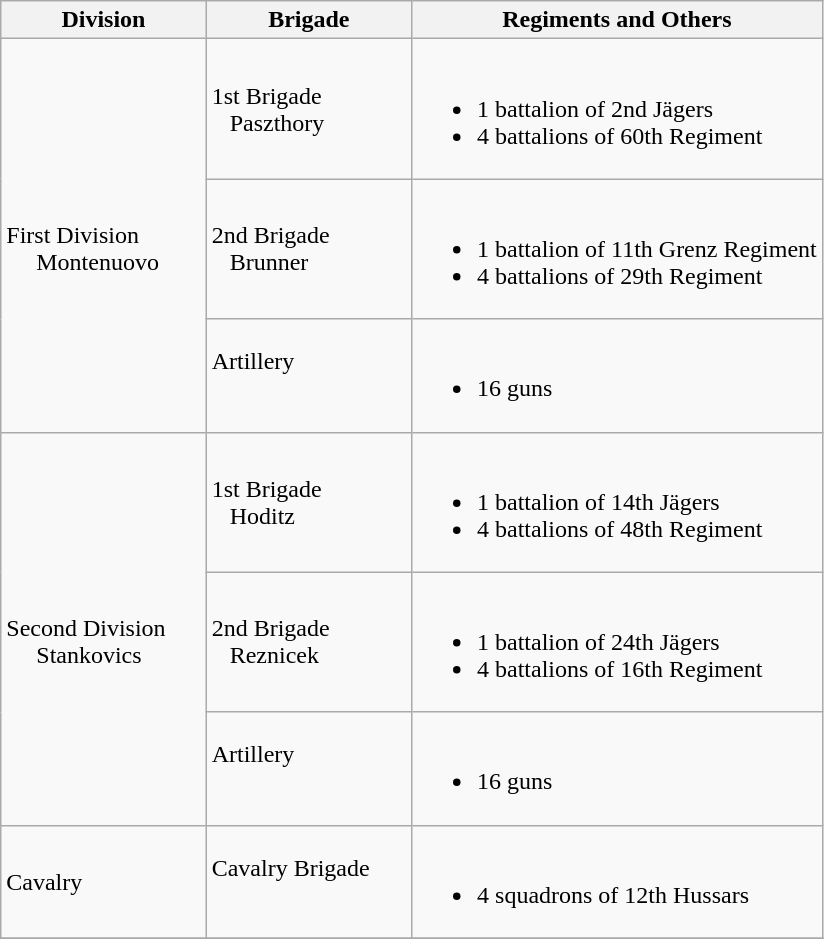<table class="wikitable">
<tr>
<th width=25%>Division</th>
<th width=25%>Brigade</th>
<th>Regiments and Others</th>
</tr>
<tr>
<td rowspan=3><br>First Division
<br>    
Montenuovo</td>
<td>1st Brigade<br>  
Paszthory</td>
<td><br><ul><li>1 battalion of 2nd Jägers</li><li>4 battalions of 60th Regiment</li></ul></td>
</tr>
<tr>
<td>2nd Brigade<br>  
Brunner</td>
<td><br><ul><li>1 battalion of 11th Grenz Regiment</li><li>4 battalions of 29th Regiment</li></ul></td>
</tr>
<tr>
<td>Artillery<br>  </td>
<td><br><ul><li>16 guns</li></ul></td>
</tr>
<tr>
<td rowspan=3><br>Second Division
<br>    
Stankovics</td>
<td>1st Brigade<br>  
Hoditz</td>
<td><br><ul><li>1 battalion of 14th Jägers</li><li>4 battalions of 48th Regiment</li></ul></td>
</tr>
<tr>
<td>2nd Brigade<br>  
Reznicek</td>
<td><br><ul><li>1 battalion of 24th Jägers</li><li>4 battalions of 16th Regiment</li></ul></td>
</tr>
<tr>
<td>Artillery<br>  </td>
<td><br><ul><li>16 guns</li></ul></td>
</tr>
<tr>
<td rowspan=1><br>Cavalry
<br>    </td>
<td>Cavalry Brigade<br>  </td>
<td><br><ul><li>4 squadrons of 12th Hussars</li></ul></td>
</tr>
<tr>
</tr>
</table>
